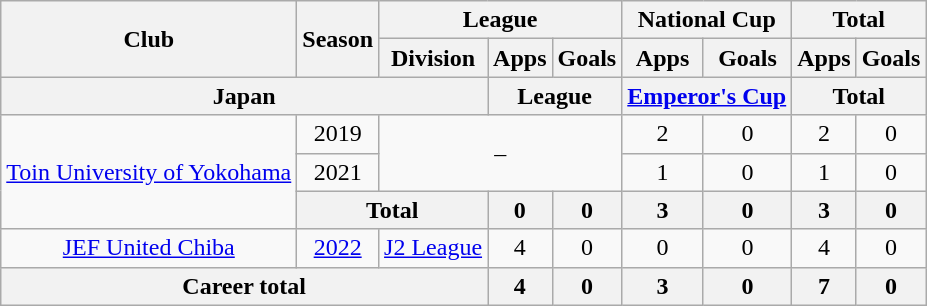<table class="wikitable" style="text-align: center">
<tr>
<th rowspan="2">Club</th>
<th rowspan="2">Season</th>
<th colspan="3">League</th>
<th colspan="2">National Cup</th>
<th colspan="2">Total</th>
</tr>
<tr>
<th>Division</th>
<th>Apps</th>
<th>Goals</th>
<th>Apps</th>
<th>Goals</th>
<th>Apps</th>
<th>Goals</th>
</tr>
<tr>
<th colspan=3>Japan</th>
<th colspan=2>League</th>
<th colspan=2><a href='#'>Emperor's Cup</a></th>
<th colspan=2>Total</th>
</tr>
<tr>
<td rowspan="3"><a href='#'>Toin University of Yokohama</a></td>
<td>2019</td>
<td colspan="3" rowspan="2">–</td>
<td>2</td>
<td>0</td>
<td>2</td>
<td>0</td>
</tr>
<tr>
<td>2021</td>
<td>1</td>
<td>0</td>
<td>1</td>
<td>0</td>
</tr>
<tr>
<th colspan=2>Total</th>
<th>0</th>
<th>0</th>
<th>3</th>
<th>0</th>
<th>3</th>
<th>0</th>
</tr>
<tr>
<td><a href='#'>JEF United Chiba</a></td>
<td><a href='#'>2022</a></td>
<td><a href='#'>J2 League</a></td>
<td>4</td>
<td>0</td>
<td>0</td>
<td>0</td>
<td>4</td>
<td>0</td>
</tr>
<tr>
<th colspan=3>Career total</th>
<th>4</th>
<th>0</th>
<th>3</th>
<th>0</th>
<th>7</th>
<th>0</th>
</tr>
</table>
